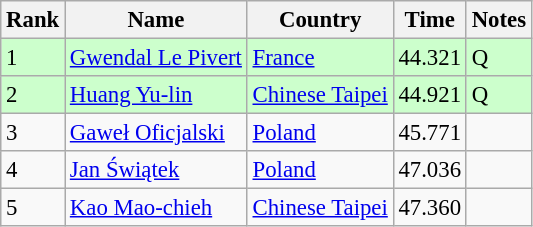<table class="wikitable" style="font-size:95%" style="text-align:center; width:35em;">
<tr>
<th>Rank</th>
<th>Name</th>
<th>Country</th>
<th>Time</th>
<th>Notes</th>
</tr>
<tr bgcolor=ccffcc>
<td>1</td>
<td align=left><a href='#'>Gwendal Le Pivert</a></td>
<td align="left"> <a href='#'>France</a></td>
<td>44.321</td>
<td>Q</td>
</tr>
<tr bgcolor=ccffcc>
<td>2</td>
<td align=left><a href='#'>Huang Yu-lin</a></td>
<td align="left"> <a href='#'>Chinese Taipei</a></td>
<td>44.921</td>
<td>Q</td>
</tr>
<tr>
<td>3</td>
<td align=left><a href='#'>Gaweł Oficjalski</a></td>
<td align="left"> <a href='#'>Poland</a></td>
<td>45.771</td>
<td></td>
</tr>
<tr>
<td>4</td>
<td align=left><a href='#'>Jan Świątek</a></td>
<td align=left> <a href='#'>Poland</a></td>
<td>47.036</td>
<td></td>
</tr>
<tr>
<td>5</td>
<td align=left><a href='#'>Kao Mao-chieh</a></td>
<td align=left> <a href='#'>Chinese Taipei</a></td>
<td>47.360</td>
<td></td>
</tr>
</table>
